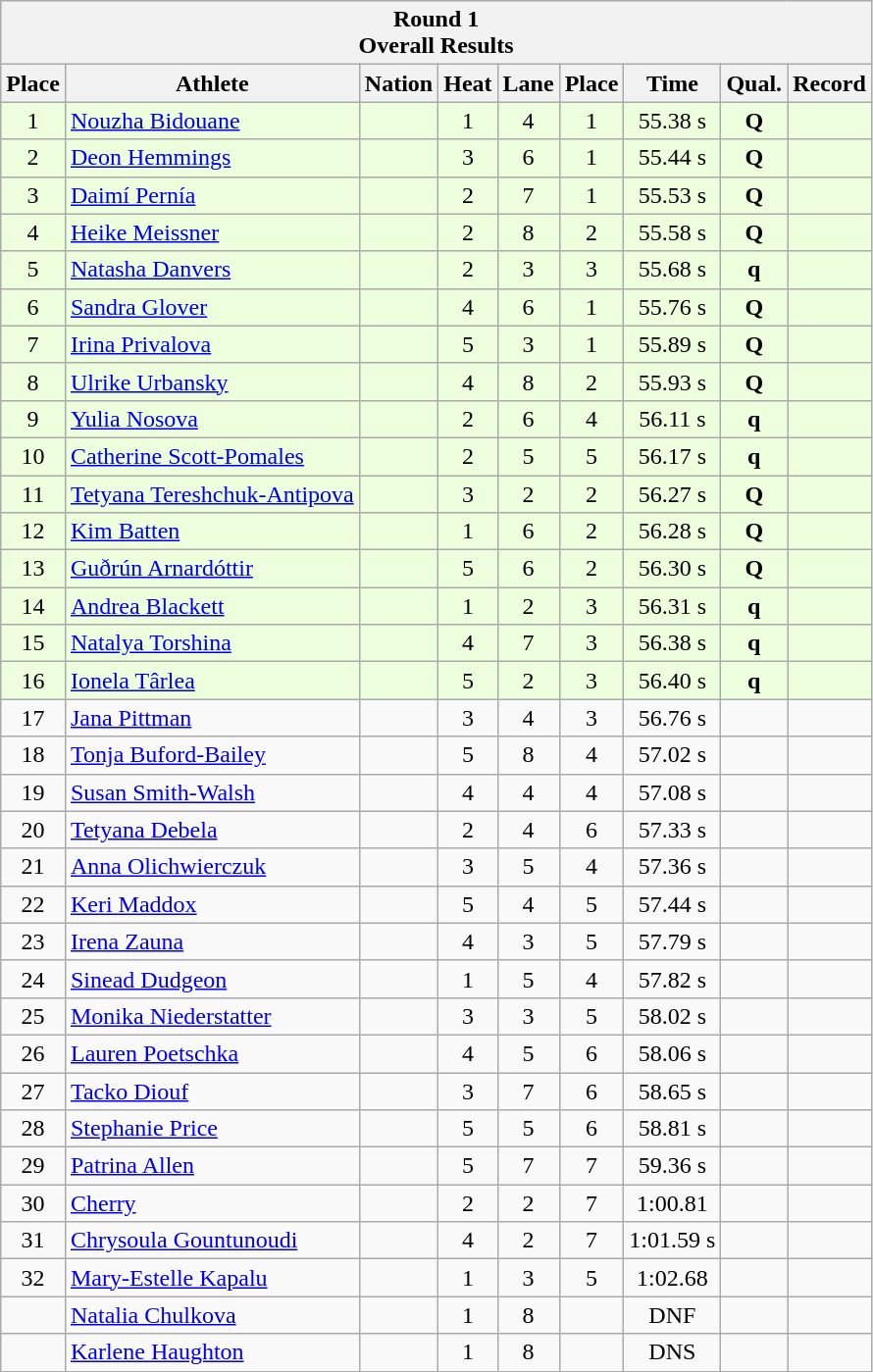<table class="wikitable sortable">
<tr>
<th colspan=10>Round 1 <br> Overall Results</th>
</tr>
<tr>
<th>Place</th>
<th>Athlete</th>
<th>Nation</th>
<th>Heat</th>
<th>Lane</th>
<th>Place</th>
<th>Time</th>
<th>Qual.</th>
<th>Record</th>
</tr>
<tr bgcolor = "eeffdd">
<td align="center">1</td>
<td align="left"><a href='#'>Nouzha Bidouane</a></td>
<td align="left"></td>
<td align="center">1</td>
<td align="center">4</td>
<td align="center">1</td>
<td align="center">55.38 s</td>
<td align="center"><strong>Q</strong></td>
<td align="center"></td>
</tr>
<tr bgcolor = "eeffdd">
<td align="center">2</td>
<td align="left"><a href='#'>Deon Hemmings</a></td>
<td align="left"></td>
<td align="center">3</td>
<td align="center">6</td>
<td align="center">1</td>
<td align="center">55.44 s</td>
<td align="center"><strong>Q</strong></td>
<td align="center"></td>
</tr>
<tr bgcolor = "eeffdd">
<td align="center">3</td>
<td align="left"><a href='#'>Daimí Pernía</a></td>
<td align="left"></td>
<td align="center">2</td>
<td align="center">7</td>
<td align="center">1</td>
<td align="center">55.53 s</td>
<td align="center"><strong>Q</strong></td>
<td align="center"></td>
</tr>
<tr bgcolor = "eeffdd">
<td align="center">4</td>
<td align="left"><a href='#'>Heike Meissner</a></td>
<td align="left"></td>
<td align="center">2</td>
<td align="center">8</td>
<td align="center">2</td>
<td align="center">55.58 s</td>
<td align="center"><strong>Q</strong></td>
<td align="center"></td>
</tr>
<tr bgcolor = "eeffdd">
<td align="center">5</td>
<td align="left"><a href='#'>Natasha Danvers</a></td>
<td align="left"></td>
<td align="center">2</td>
<td align="center">3</td>
<td align="center">3</td>
<td align="center">55.68 s</td>
<td align="center"><strong>q</strong></td>
<td align="center"></td>
</tr>
<tr bgcolor = "eeffdd">
<td align="center">6</td>
<td align="left"><a href='#'>Sandra Glover</a></td>
<td align="left"></td>
<td align="center">4</td>
<td align="center">6</td>
<td align="center">1</td>
<td align="center">55.76 s</td>
<td align="center"><strong>Q </strong></td>
<td align="center"></td>
</tr>
<tr bgcolor = "eeffdd">
<td align="center">7</td>
<td align="left"><a href='#'>Irina Privalova</a></td>
<td align="left"></td>
<td align="center">5</td>
<td align="center">3</td>
<td align="center">1</td>
<td align="center">55.89 s</td>
<td align="center"><strong>Q</strong></td>
<td align="center"></td>
</tr>
<tr bgcolor = "eeffdd">
<td align="center">8</td>
<td align="left"><a href='#'>Ulrike Urbansky</a></td>
<td align="left"></td>
<td align="center">4</td>
<td align="center">8</td>
<td align="center">2</td>
<td align="center">55.93 s</td>
<td align="center"><strong>Q</strong></td>
<td align="center"></td>
</tr>
<tr bgcolor = "eeffdd">
<td align="center">9</td>
<td align="left"><a href='#'>Yulia Nosova</a></td>
<td align="left"></td>
<td align="center">2</td>
<td align="center">6</td>
<td align="center">4</td>
<td align="center">56.11 s</td>
<td align="center"><strong>q</strong></td>
<td align="center"></td>
</tr>
<tr bgcolor = "eeffdd">
<td align="center">10</td>
<td align="left"><a href='#'>Catherine Scott-Pomales</a></td>
<td align="left"></td>
<td align="center">2</td>
<td align="center">5</td>
<td align="center">5</td>
<td align="center">56.17 s</td>
<td align="center"><strong>q</strong></td>
<td align="center"></td>
</tr>
<tr bgcolor = "eeffdd">
<td align="center">11</td>
<td align="left"><a href='#'>Tetyana Tereshchuk-Antipova</a></td>
<td align="left"></td>
<td align="center">3</td>
<td align="center">2</td>
<td align="center">2</td>
<td align="center">56.27 s</td>
<td align="center"><strong>Q</strong></td>
<td align="center"></td>
</tr>
<tr bgcolor = "eeffdd">
<td align="center">12</td>
<td align="left"><a href='#'>Kim Batten</a></td>
<td align="left"></td>
<td align="center">1</td>
<td align="center">6</td>
<td align="center">2</td>
<td align="center">56.28 s</td>
<td align="center"><strong>Q</strong></td>
<td align="center"></td>
</tr>
<tr bgcolor = "eeffdd">
<td align="center">13</td>
<td align="left"><a href='#'>Guðrún Arnardóttir</a></td>
<td align="left"></td>
<td align="center">5</td>
<td align="center">6</td>
<td align="center">2</td>
<td align="center">56.30 s</td>
<td align="center"><strong>Q</strong></td>
<td align="center"></td>
</tr>
<tr bgcolor = "eeffdd">
<td align="center">14</td>
<td align="left"><a href='#'>Andrea Blackett</a></td>
<td align="left"></td>
<td align="center">1</td>
<td align="center">2</td>
<td align="center">3</td>
<td align="center">56.31 s</td>
<td align="center"><strong>q</strong></td>
<td align="center"></td>
</tr>
<tr bgcolor = "eeffdd">
<td align="center">15</td>
<td align="left"><a href='#'>Natalya Torshina</a></td>
<td align="left"></td>
<td align="center">4</td>
<td align="center">7</td>
<td align="center">3</td>
<td align="center">56.38 s</td>
<td align="center"><strong>q</strong></td>
<td align="center"></td>
</tr>
<tr bgcolor = "eeffdd">
<td align="center">16</td>
<td align="left"><a href='#'>Ionela Târlea</a></td>
<td align="left"></td>
<td align="center">5</td>
<td align="center">2</td>
<td align="center">3</td>
<td align="center">56.40 s</td>
<td align="center"><strong>q</strong></td>
<td align="center"></td>
</tr>
<tr>
<td align="center">17</td>
<td align="left"><a href='#'>Jana Pittman</a></td>
<td align="left"></td>
<td align="center">3</td>
<td align="center">4</td>
<td align="center">3</td>
<td align="center">56.76 s</td>
<td align="center"></td>
<td align="center"></td>
</tr>
<tr>
<td align="center">18</td>
<td align="left"><a href='#'>Tonja Buford-Bailey</a></td>
<td align="left"></td>
<td align="center">5</td>
<td align="center">8</td>
<td align="center">4</td>
<td align="center">57.02 s</td>
<td align="center"></td>
<td align="center"></td>
</tr>
<tr>
<td align="center">19</td>
<td align="left"><a href='#'>Susan Smith-Walsh</a></td>
<td align="left"></td>
<td align="center">4</td>
<td align="center">4</td>
<td align="center">4</td>
<td align="center">57.08 s</td>
<td align="center"></td>
<td align="center"></td>
</tr>
<tr>
<td align="center">20</td>
<td align="left"><a href='#'>Tetyana Debela</a></td>
<td align="left"></td>
<td align="center">2</td>
<td align="center">4</td>
<td align="center">6</td>
<td align="center">57.33 s</td>
<td align="center"></td>
<td align="center"></td>
</tr>
<tr>
<td align="center">21</td>
<td align="left"><a href='#'>Anna Olichwierczuk</a></td>
<td align="left"></td>
<td align="center">3</td>
<td align="center">5</td>
<td align="center">4</td>
<td align="center">57.36 s</td>
<td align="center"></td>
<td align="center"></td>
</tr>
<tr>
<td align="center">22</td>
<td align="left"><a href='#'>Keri Maddox</a></td>
<td align="left"></td>
<td align="center">5</td>
<td align="center">4</td>
<td align="center">5</td>
<td align="center">57.44 s</td>
<td align="center"></td>
<td align="center"></td>
</tr>
<tr>
<td align="center">23</td>
<td align="left"><a href='#'>Irena Zauna</a></td>
<td align="left"></td>
<td align="center">4</td>
<td align="center">3</td>
<td align="center">5</td>
<td align="center">57.79 s</td>
<td align="center"></td>
<td align="center"></td>
</tr>
<tr>
<td align="center">24</td>
<td align="left"><a href='#'>Sinead Dudgeon</a></td>
<td align="left"></td>
<td align="center">1</td>
<td align="center">5</td>
<td align="center">4</td>
<td align="center">57.82 s</td>
<td align="center"></td>
<td align="center"></td>
</tr>
<tr>
<td align="center">25</td>
<td align="left"><a href='#'>Monika Niederstatter</a></td>
<td align="left"></td>
<td align="center">3</td>
<td align="center">3</td>
<td align="center">5</td>
<td align="center">58.02 s</td>
<td align="center"></td>
<td align="center"></td>
</tr>
<tr>
<td align="center">26</td>
<td align="left"><a href='#'>Lauren Poetschka</a></td>
<td align="left"></td>
<td align="center">4</td>
<td align="center">5</td>
<td align="center">6</td>
<td align="center">58.06 s</td>
<td align="center"></td>
<td align="center"></td>
</tr>
<tr>
<td align="center">27</td>
<td align="left"><a href='#'>Tacko Diouf</a></td>
<td align="left"></td>
<td align="center">3</td>
<td align="center">7</td>
<td align="center">6</td>
<td align="center">58.65 s</td>
<td align="center"></td>
<td align="center"></td>
</tr>
<tr>
<td align="center">28</td>
<td align="left"><a href='#'>Stephanie Price</a></td>
<td align="left"></td>
<td align="center">5</td>
<td align="center">5</td>
<td align="center">6</td>
<td align="center">58.81 s</td>
<td align="center"></td>
<td align="center"></td>
</tr>
<tr>
<td align="center">29</td>
<td align="left"><a href='#'>Patrina Allen</a></td>
<td align="left"></td>
<td align="center">5</td>
<td align="center">7</td>
<td align="center">7</td>
<td align="center">59.36 s</td>
<td align="center"></td>
<td align="center"></td>
</tr>
<tr>
<td align="center">30</td>
<td align="left"><a href='#'>Cherry</a></td>
<td align="left"></td>
<td align="center">2</td>
<td align="center">2</td>
<td align="center">7</td>
<td align="center">1:00.81</td>
<td align="center"></td>
<td align="center"></td>
</tr>
<tr>
<td align="center">31</td>
<td align="left"><a href='#'>Chrysoula Gountunoudi</a></td>
<td align="left"></td>
<td align="center">4</td>
<td align="center">2</td>
<td align="center">7</td>
<td align="center">1:01.59 s</td>
<td align="center"></td>
<td align="center"></td>
</tr>
<tr>
<td align="center">32</td>
<td align="left"><a href='#'>Mary-Estelle Kapalu</a></td>
<td align="left"></td>
<td align="center">1</td>
<td align="center">3</td>
<td align="center">5</td>
<td align="center">1:02.68</td>
<td align="center"></td>
<td align="center"></td>
</tr>
<tr>
<td align="center"></td>
<td align="left"><a href='#'>Natalia Chulkova</a></td>
<td align="left"></td>
<td align="center">1</td>
<td align="center">8</td>
<td align="center"></td>
<td align="center">DNF</td>
<td align="center"></td>
<td align="center"></td>
</tr>
<tr>
<td align="center"></td>
<td align="left"><a href='#'>Karlene Haughton</a></td>
<td align="left"></td>
<td align="center">1</td>
<td align="center">8</td>
<td align="center"></td>
<td align="center">DNS</td>
<td align="center"></td>
<td align="center"></td>
</tr>
</table>
